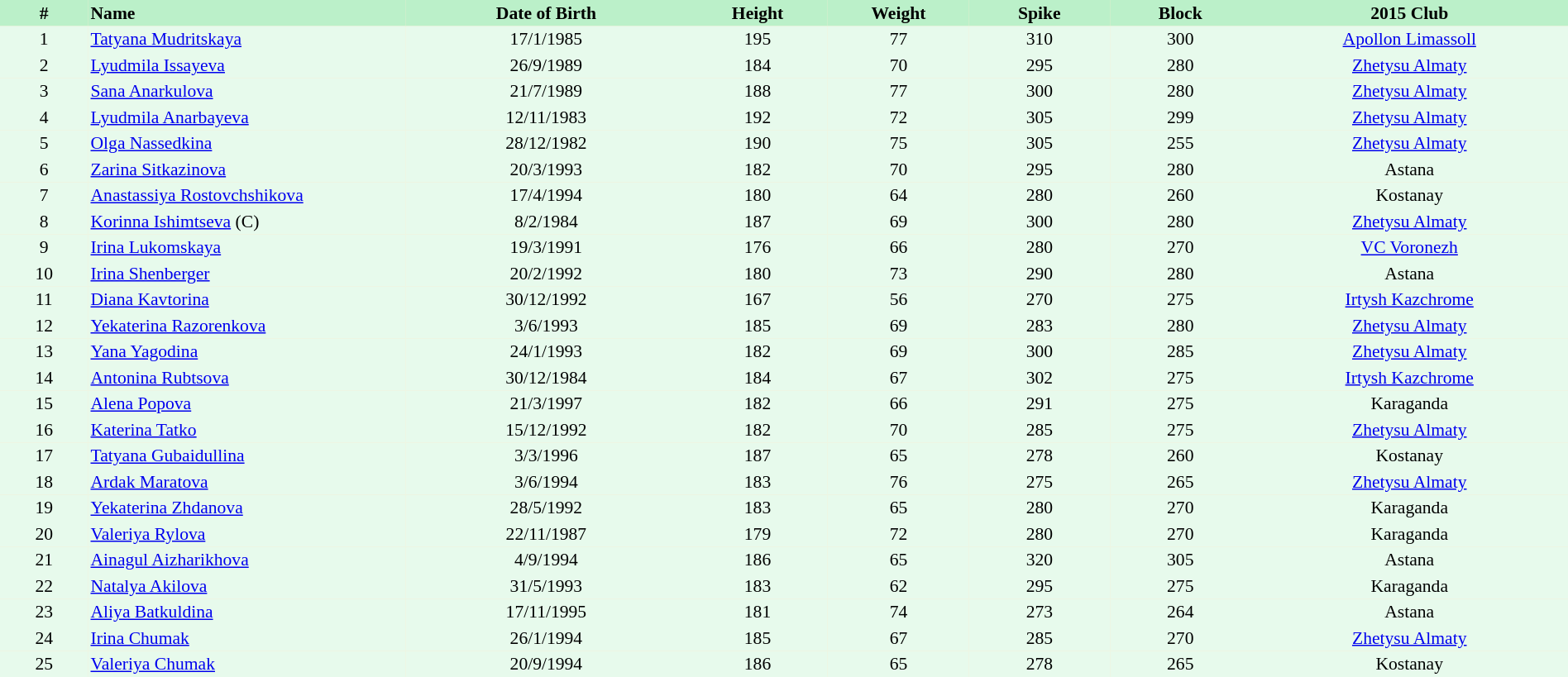<table border=0 cellpadding=2 cellspacing=0  |- bgcolor=#FFECCE style="text-align:center; font-size:90%;" width=100%>
<tr bgcolor=#BBF0C9>
<th width=5%>#</th>
<th width=18% align=left>Name</th>
<th width=16%>Date of Birth</th>
<th width=8%>Height</th>
<th width=8%>Weight</th>
<th width=8%>Spike</th>
<th width=8%>Block</th>
<th width=18%>2015 Club</th>
</tr>
<tr bgcolor=#E7FAEC>
<td>1</td>
<td align=left><a href='#'>Tatyana Mudritskaya</a></td>
<td>17/1/1985</td>
<td>195</td>
<td>77</td>
<td>310</td>
<td>300</td>
<td><a href='#'>Apollon Limassoll</a></td>
</tr>
<tr bgcolor=#E7FAEC>
<td>2</td>
<td align=left><a href='#'>Lyudmila Issayeva</a></td>
<td>26/9/1989</td>
<td>184</td>
<td>70</td>
<td>295</td>
<td>280</td>
<td><a href='#'>Zhetysu Almaty</a></td>
</tr>
<tr bgcolor=#E7FAEC>
<td>3</td>
<td align=left><a href='#'>Sana Anarkulova</a></td>
<td>21/7/1989</td>
<td>188</td>
<td>77</td>
<td>300</td>
<td>280</td>
<td><a href='#'>Zhetysu Almaty</a></td>
</tr>
<tr bgcolor=#E7FAEC>
<td>4</td>
<td align=left><a href='#'>Lyudmila Anarbayeva</a></td>
<td>12/11/1983</td>
<td>192</td>
<td>72</td>
<td>305</td>
<td>299</td>
<td><a href='#'>Zhetysu Almaty</a></td>
</tr>
<tr bgcolor=#E7FAEC>
<td>5</td>
<td align=left><a href='#'>Olga Nassedkina</a></td>
<td>28/12/1982</td>
<td>190</td>
<td>75</td>
<td>305</td>
<td>255</td>
<td><a href='#'>Zhetysu Almaty</a></td>
</tr>
<tr bgcolor=#E7FAEC>
<td>6</td>
<td align=left><a href='#'>Zarina Sitkazinova</a></td>
<td>20/3/1993</td>
<td>182</td>
<td>70</td>
<td>295</td>
<td>280</td>
<td>Astana</td>
</tr>
<tr bgcolor=#E7FAEC>
<td>7</td>
<td align=left><a href='#'>Anastassiya Rostovchshikova</a></td>
<td>17/4/1994</td>
<td>180</td>
<td>64</td>
<td>280</td>
<td>260</td>
<td>Kostanay</td>
</tr>
<tr bgcolor=#E7FAEC>
<td>8</td>
<td align=left><a href='#'>Korinna Ishimtseva</a> (C)</td>
<td>8/2/1984</td>
<td>187</td>
<td>69</td>
<td>300</td>
<td>280</td>
<td><a href='#'>Zhetysu Almaty</a></td>
</tr>
<tr bgcolor=#E7FAEC>
<td>9</td>
<td align=left><a href='#'>Irina Lukomskaya</a></td>
<td>19/3/1991</td>
<td>176</td>
<td>66</td>
<td>280</td>
<td>270</td>
<td><a href='#'>VC Voronezh</a></td>
</tr>
<tr bgcolor=#E7FAEC>
<td>10</td>
<td align=left><a href='#'>Irina Shenberger</a></td>
<td>20/2/1992</td>
<td>180</td>
<td>73</td>
<td>290</td>
<td>280</td>
<td>Astana</td>
</tr>
<tr bgcolor=#E7FAEC>
<td>11</td>
<td align=left><a href='#'>Diana Kavtorina</a></td>
<td>30/12/1992</td>
<td>167</td>
<td>56</td>
<td>270</td>
<td>275</td>
<td><a href='#'>Irtysh Kazchrome</a></td>
</tr>
<tr bgcolor=#E7FAEC>
<td>12</td>
<td align=left><a href='#'>Yekaterina Razorenkova</a></td>
<td>3/6/1993</td>
<td>185</td>
<td>69</td>
<td>283</td>
<td>280</td>
<td><a href='#'>Zhetysu Almaty</a></td>
</tr>
<tr bgcolor=#E7FAEC>
<td>13</td>
<td align=left><a href='#'>Yana Yagodina</a></td>
<td>24/1/1993</td>
<td>182</td>
<td>69</td>
<td>300</td>
<td>285</td>
<td><a href='#'>Zhetysu Almaty</a></td>
</tr>
<tr bgcolor=#E7FAEC>
<td>14</td>
<td align=left><a href='#'>Antonina Rubtsova</a></td>
<td>30/12/1984</td>
<td>184</td>
<td>67</td>
<td>302</td>
<td>275</td>
<td><a href='#'>Irtysh Kazchrome</a></td>
</tr>
<tr bgcolor=#E7FAEC>
<td>15</td>
<td align=left><a href='#'>Alena Popova</a></td>
<td>21/3/1997</td>
<td>182</td>
<td>66</td>
<td>291</td>
<td>275</td>
<td>Karaganda</td>
</tr>
<tr bgcolor=#E7FAEC>
<td>16</td>
<td align=left><a href='#'>Katerina Tatko</a></td>
<td>15/12/1992</td>
<td>182</td>
<td>70</td>
<td>285</td>
<td>275</td>
<td><a href='#'>Zhetysu Almaty</a></td>
</tr>
<tr bgcolor=#E7FAEC>
<td>17</td>
<td align=left><a href='#'>Tatyana Gubaidullina</a></td>
<td>3/3/1996</td>
<td>187</td>
<td>65</td>
<td>278</td>
<td>260</td>
<td>Kostanay</td>
</tr>
<tr bgcolor=#E7FAEC>
<td>18</td>
<td align=left><a href='#'>Ardak Maratova</a></td>
<td>3/6/1994</td>
<td>183</td>
<td>76</td>
<td>275</td>
<td>265</td>
<td><a href='#'>Zhetysu Almaty</a></td>
</tr>
<tr bgcolor=#E7FAEC>
<td>19</td>
<td align=left><a href='#'>Yekaterina Zhdanova</a></td>
<td>28/5/1992</td>
<td>183</td>
<td>65</td>
<td>280</td>
<td>270</td>
<td>Karaganda</td>
</tr>
<tr bgcolor=#E7FAEC>
<td>20</td>
<td align=left><a href='#'>Valeriya Rylova</a></td>
<td>22/11/1987</td>
<td>179</td>
<td>72</td>
<td>280</td>
<td>270</td>
<td>Karaganda</td>
</tr>
<tr bgcolor=#E7FAEC>
<td>21</td>
<td align=left><a href='#'>Ainagul Aizharikhova</a></td>
<td>4/9/1994</td>
<td>186</td>
<td>65</td>
<td>320</td>
<td>305</td>
<td>Astana</td>
</tr>
<tr bgcolor=#E7FAEC>
<td>22</td>
<td align=left><a href='#'>Natalya Akilova</a></td>
<td>31/5/1993</td>
<td>183</td>
<td>62</td>
<td>295</td>
<td>275</td>
<td>Karaganda</td>
</tr>
<tr bgcolor=#E7FAEC>
<td>23</td>
<td align=left><a href='#'>Aliya Batkuldina</a></td>
<td>17/11/1995</td>
<td>181</td>
<td>74</td>
<td>273</td>
<td>264</td>
<td>Astana</td>
</tr>
<tr bgcolor=#E7FAEC>
<td>24</td>
<td align=left><a href='#'>Irina Chumak</a></td>
<td>26/1/1994</td>
<td>185</td>
<td>67</td>
<td>285</td>
<td>270</td>
<td><a href='#'>Zhetysu Almaty</a></td>
</tr>
<tr bgcolor=#E7FAEC>
<td>25</td>
<td align=left><a href='#'>Valeriya Chumak</a></td>
<td>20/9/1994</td>
<td>186</td>
<td>65</td>
<td>278</td>
<td>265</td>
<td>Kostanay</td>
</tr>
<tr bgcolor=#E7FAEC>
</tr>
</table>
